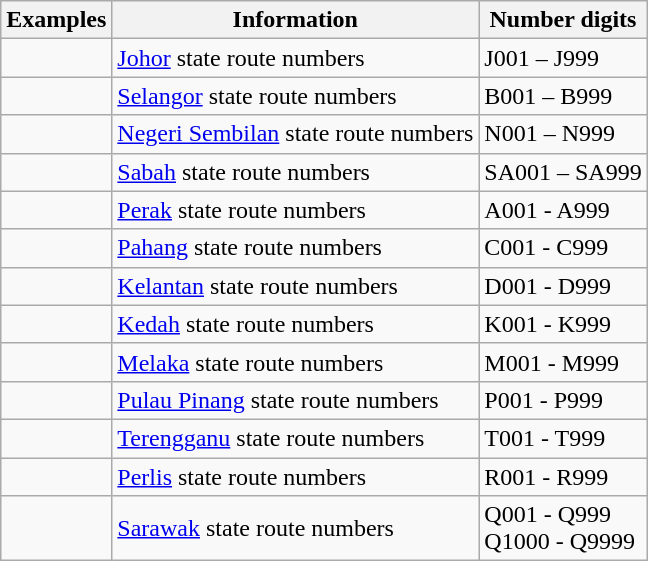<table class="wikitable">
<tr>
<th>Examples</th>
<th>Information</th>
<th>Number digits</th>
</tr>
<tr>
<td></td>
<td><a href='#'>Johor</a> state route numbers</td>
<td>J001 – J999</td>
</tr>
<tr>
<td></td>
<td><a href='#'>Selangor</a> state route numbers</td>
<td>B001 – B999</td>
</tr>
<tr>
<td></td>
<td><a href='#'>Negeri Sembilan</a> state route numbers</td>
<td>N001 – N999</td>
</tr>
<tr>
<td></td>
<td><a href='#'>Sabah</a> state route numbers</td>
<td>SA001 – SA999</td>
</tr>
<tr>
<td></td>
<td><a href='#'>Perak</a> state route numbers</td>
<td>A001 - A999</td>
</tr>
<tr>
<td></td>
<td><a href='#'>Pahang</a> state route numbers</td>
<td>C001 - C999</td>
</tr>
<tr>
<td></td>
<td><a href='#'>Kelantan</a> state route numbers</td>
<td>D001 - D999</td>
</tr>
<tr>
<td></td>
<td><a href='#'>Kedah</a> state route numbers</td>
<td>K001 - K999</td>
</tr>
<tr>
<td></td>
<td><a href='#'>Melaka</a> state route numbers</td>
<td>M001 - M999</td>
</tr>
<tr>
<td></td>
<td><a href='#'>Pulau Pinang</a> state route numbers</td>
<td>P001 - P999</td>
</tr>
<tr>
<td></td>
<td><a href='#'>Terengganu</a> state route numbers</td>
<td>T001 - T999</td>
</tr>
<tr>
<td></td>
<td><a href='#'>Perlis</a> state route numbers</td>
<td>R001 - R999</td>
</tr>
<tr>
<td></td>
<td><a href='#'>Sarawak</a> state route numbers</td>
<td>Q001 - Q999<br>Q1000 - Q9999</td>
</tr>
</table>
